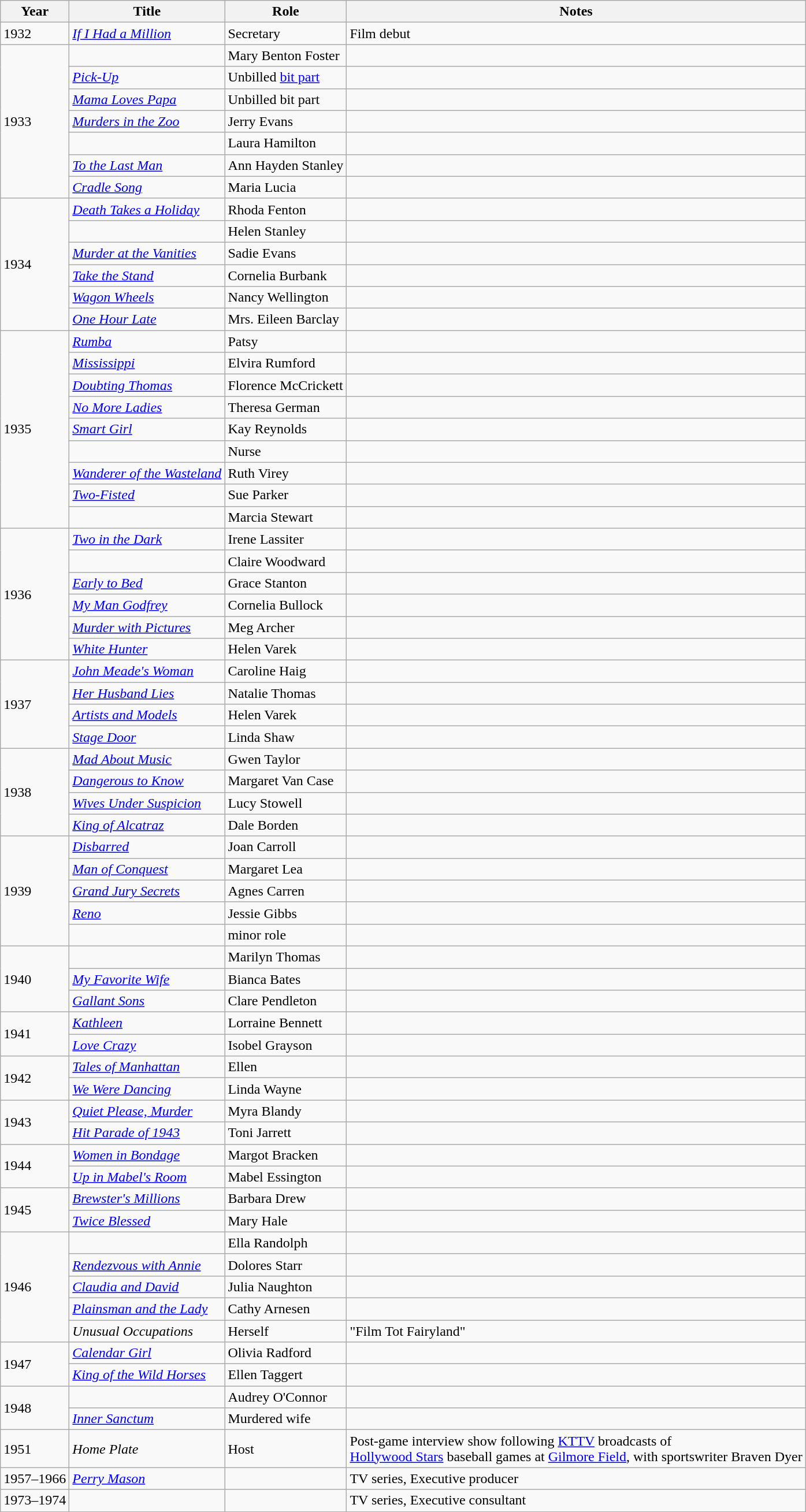<table class="wikitable sortable">
<tr>
<th>Year</th>
<th>Title</th>
<th>Role</th>
<th class="unsortable">Notes</th>
</tr>
<tr>
<td>1932</td>
<td><em><a href='#'>If I Had a Million</a></em></td>
<td>Secretary</td>
<td>Film debut</td>
</tr>
<tr>
<td rowspan=7>1933</td>
<td><em></em></td>
<td>Mary Benton Foster</td>
<td></td>
</tr>
<tr>
<td><em><a href='#'>Pick-Up</a></em></td>
<td>Unbilled <a href='#'>bit part</a></td>
<td></td>
</tr>
<tr>
<td><em><a href='#'>Mama Loves Papa</a></em></td>
<td>Unbilled bit part</td>
<td></td>
</tr>
<tr>
<td><em><a href='#'>Murders in the Zoo</a></em></td>
<td>Jerry Evans</td>
<td></td>
</tr>
<tr>
<td><em></em></td>
<td>Laura Hamilton</td>
<td></td>
</tr>
<tr>
<td><em><a href='#'>To the Last Man</a></em></td>
<td>Ann Hayden Stanley</td>
<td></td>
</tr>
<tr>
<td><em><a href='#'>Cradle Song</a></em></td>
<td>Maria Lucia</td>
<td></td>
</tr>
<tr>
<td rowspan=6>1934</td>
<td><em><a href='#'>Death Takes a Holiday</a></em></td>
<td>Rhoda Fenton</td>
<td></td>
</tr>
<tr>
<td><em></em></td>
<td>Helen Stanley</td>
<td></td>
</tr>
<tr>
<td><em><a href='#'>Murder at the Vanities</a></em></td>
<td>Sadie Evans</td>
<td></td>
</tr>
<tr>
<td><em><a href='#'>Take the Stand</a></em></td>
<td>Cornelia Burbank</td>
<td></td>
</tr>
<tr>
<td><em><a href='#'>Wagon Wheels</a></em></td>
<td>Nancy Wellington</td>
<td></td>
</tr>
<tr>
<td><em><a href='#'>One Hour Late</a></em></td>
<td>Mrs. Eileen Barclay</td>
<td></td>
</tr>
<tr>
<td rowspan=9>1935</td>
<td><em><a href='#'>Rumba</a></em></td>
<td>Patsy</td>
<td></td>
</tr>
<tr>
<td><em><a href='#'>Mississippi</a></em></td>
<td>Elvira Rumford</td>
<td></td>
</tr>
<tr>
<td><em><a href='#'>Doubting Thomas</a></em></td>
<td>Florence McCrickett</td>
<td></td>
</tr>
<tr>
<td><em><a href='#'>No More Ladies</a></em></td>
<td>Theresa German</td>
<td></td>
</tr>
<tr>
<td><em><a href='#'>Smart Girl</a></em></td>
<td>Kay Reynolds</td>
<td></td>
</tr>
<tr>
<td><em></em></td>
<td>Nurse</td>
<td></td>
</tr>
<tr>
<td><em><a href='#'>Wanderer of the Wasteland</a></em></td>
<td>Ruth Virey</td>
<td></td>
</tr>
<tr>
<td><em><a href='#'>Two-Fisted</a></em></td>
<td>Sue Parker</td>
<td></td>
</tr>
<tr>
<td><em></em></td>
<td>Marcia Stewart</td>
<td></td>
</tr>
<tr>
<td rowspan=6>1936</td>
<td><em><a href='#'>Two in the Dark</a></em></td>
<td>Irene Lassiter</td>
<td></td>
</tr>
<tr>
<td><em></em></td>
<td>Claire Woodward</td>
<td></td>
</tr>
<tr>
<td><em><a href='#'>Early to Bed</a></em></td>
<td>Grace Stanton</td>
<td></td>
</tr>
<tr>
<td><em><a href='#'>My Man Godfrey</a></em></td>
<td>Cornelia Bullock</td>
<td></td>
</tr>
<tr>
<td><em><a href='#'>Murder with Pictures</a></em></td>
<td>Meg Archer</td>
<td></td>
</tr>
<tr>
<td><em><a href='#'>White Hunter</a></em></td>
<td>Helen Varek</td>
<td></td>
</tr>
<tr>
<td rowspan=4>1937</td>
<td><em><a href='#'>John Meade's Woman</a></em></td>
<td>Caroline Haig</td>
<td></td>
</tr>
<tr>
<td><em><a href='#'>Her Husband Lies</a></em></td>
<td>Natalie Thomas</td>
<td></td>
</tr>
<tr>
<td><em><a href='#'>Artists and Models</a></em></td>
<td>Helen Varek</td>
<td></td>
</tr>
<tr>
<td><em><a href='#'>Stage Door</a></em></td>
<td>Linda Shaw</td>
<td></td>
</tr>
<tr>
<td rowspan=4>1938</td>
<td><em><a href='#'>Mad About Music</a></em></td>
<td>Gwen Taylor</td>
<td></td>
</tr>
<tr>
<td><em><a href='#'>Dangerous to Know</a></em></td>
<td>Margaret Van Case</td>
<td></td>
</tr>
<tr>
<td><em><a href='#'>Wives&nbsp;Under&nbsp;Suspicion</a></em></td>
<td>Lucy Stowell</td>
<td></td>
</tr>
<tr>
<td><em><a href='#'>King of Alcatraz</a></em></td>
<td>Dale Borden</td>
<td></td>
</tr>
<tr>
<td rowspan=5>1939</td>
<td><em><a href='#'>Disbarred</a></em></td>
<td>Joan Carroll</td>
<td></td>
</tr>
<tr>
<td><em><a href='#'>Man of Conquest</a></em></td>
<td>Margaret Lea</td>
<td></td>
</tr>
<tr>
<td><em><a href='#'>Grand Jury Secrets</a></em></td>
<td>Agnes Carren</td>
<td></td>
</tr>
<tr>
<td><em><a href='#'>Reno</a></em></td>
<td>Jessie Gibbs</td>
<td></td>
</tr>
<tr>
<td><em></em></td>
<td>minor role</td>
<td></td>
</tr>
<tr>
<td rowspan=3>1940</td>
<td><em></em></td>
<td>Marilyn Thomas</td>
<td></td>
</tr>
<tr>
<td><em><a href='#'>My Favorite Wife</a></em></td>
<td>Bianca Bates</td>
<td></td>
</tr>
<tr>
<td><em><a href='#'>Gallant Sons</a></em></td>
<td>Clare Pendleton</td>
<td></td>
</tr>
<tr>
<td rowspan=2>1941</td>
<td><em><a href='#'>Kathleen</a></em></td>
<td>Lorraine Bennett</td>
<td></td>
</tr>
<tr>
<td><em><a href='#'>Love Crazy</a></em></td>
<td>Isobel Grayson</td>
<td></td>
</tr>
<tr>
<td rowspan=2>1942</td>
<td><em><a href='#'>Tales of Manhattan</a></em></td>
<td>Ellen</td>
<td></td>
</tr>
<tr>
<td><em><a href='#'>We Were Dancing</a></em></td>
<td>Linda Wayne</td>
<td></td>
</tr>
<tr>
<td rowspan=2>1943</td>
<td><em><a href='#'>Quiet Please, Murder</a></em></td>
<td>Myra Blandy</td>
<td></td>
</tr>
<tr>
<td><em><a href='#'>Hit Parade of 1943</a></em></td>
<td>Toni Jarrett</td>
<td></td>
</tr>
<tr>
<td rowspan=2>1944</td>
<td><em><a href='#'>Women in Bondage</a></em></td>
<td>Margot Bracken</td>
<td></td>
</tr>
<tr>
<td><em><a href='#'>Up in Mabel's Room</a></em></td>
<td>Mabel Essington</td>
<td></td>
</tr>
<tr>
<td rowspan=2>1945</td>
<td><em><a href='#'>Brewster's Millions</a></em></td>
<td>Barbara Drew</td>
<td></td>
</tr>
<tr>
<td><em><a href='#'>Twice Blessed</a></em></td>
<td>Mary Hale</td>
<td></td>
</tr>
<tr>
<td rowspan=5>1946</td>
<td><em></em></td>
<td>Ella Randolph</td>
<td></td>
</tr>
<tr>
<td><em><a href='#'>Rendezvous with Annie</a></em></td>
<td>Dolores Starr</td>
<td></td>
</tr>
<tr>
<td><em><a href='#'>Claudia and David</a></em></td>
<td>Julia Naughton</td>
<td></td>
</tr>
<tr>
<td><em><a href='#'>Plainsman and the Lady</a></em></td>
<td>Cathy Arnesen</td>
<td></td>
</tr>
<tr>
<td><em>Unusual Occupations</em></td>
<td>Herself</td>
<td>"Film Tot Fairyland"</td>
</tr>
<tr>
<td rowspan=2>1947</td>
<td><em><a href='#'>Calendar Girl</a></em></td>
<td>Olivia Radford</td>
<td></td>
</tr>
<tr>
<td><em><a href='#'>King of the Wild Horses</a></em></td>
<td>Ellen Taggert</td>
<td></td>
</tr>
<tr>
<td rowspan=2>1948</td>
<td><em></em></td>
<td>Audrey O'Connor</td>
<td></td>
</tr>
<tr>
<td><em><a href='#'>Inner Sanctum</a></em></td>
<td>Murdered wife</td>
<td></td>
</tr>
<tr>
<td>1951</td>
<td><em>Home Plate</em></td>
<td>Host</td>
<td>Post-game interview show following <a href='#'>KTTV</a> broadcasts of<br><a href='#'>Hollywood Stars</a> baseball games at <a href='#'>Gilmore Field</a>, 
with sportswriter Braven Dyer</td>
</tr>
<tr>
<td>1957–1966</td>
<td><em><a href='#'>Perry Mason</a></em></td>
<td></td>
<td>TV series, Executive producer</td>
</tr>
<tr>
<td>1973–1974</td>
<td><em></em></td>
<td></td>
<td>TV series, Executive consultant</td>
</tr>
</table>
